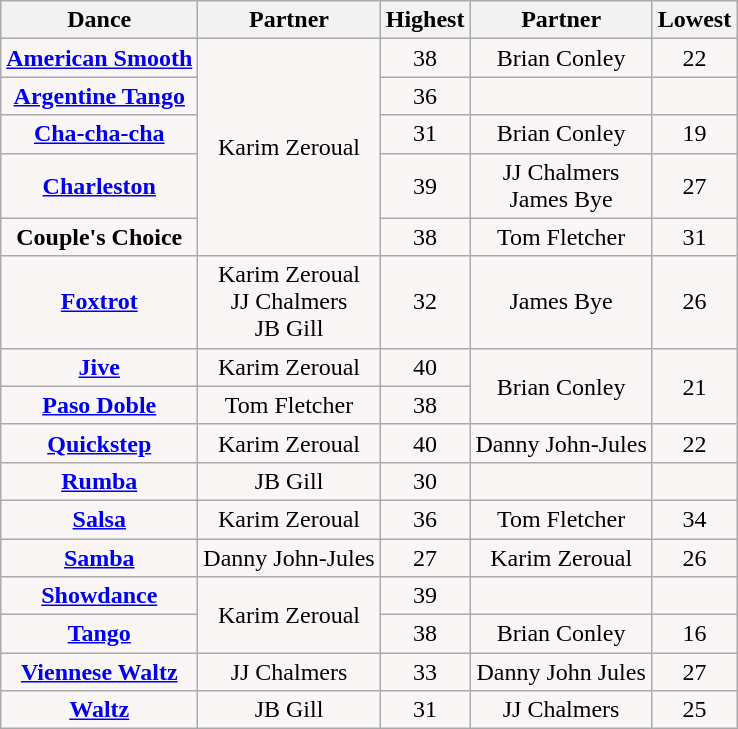<table class="wikitable sortable collapsed">
<tr style="text-align:Center; background:cc;">
<th>Dance</th>
<th>Partner</th>
<th>Highest</th>
<th>Partner</th>
<th>Lowest</th>
</tr>
<tr style="text-align: center; background:#faf6f6">
<td><strong><a href='#'>American Smooth</a></strong></td>
<td rowspan="5">Karim Zeroual</td>
<td>38</td>
<td>Brian Conley</td>
<td>22</td>
</tr>
<tr style="text-align: center; background:#faf6f6">
<td><strong><a href='#'>Argentine Tango</a></strong></td>
<td>36</td>
<td></td>
<td></td>
</tr>
<tr style="text-align: center; background:#faf6f6">
<td><strong><a href='#'>Cha-cha-cha</a></strong></td>
<td>31</td>
<td>Brian Conley</td>
<td>19</td>
</tr>
<tr style="text-align: center; background:#faf6f6">
<td><strong><a href='#'>Charleston</a></strong></td>
<td>39</td>
<td>JJ Chalmers<br>James Bye</td>
<td>27</td>
</tr>
<tr style="text-align: center; background:#faf6f6">
<td><strong>Couple's Choice</strong></td>
<td>38</td>
<td>Tom Fletcher</td>
<td>31</td>
</tr>
<tr style="text-align: center; background:#faf6f6">
<td><strong><a href='#'>Foxtrot</a></strong></td>
<td>Karim Zeroual<br>JJ Chalmers<br>JB Gill</td>
<td>32</td>
<td>James Bye</td>
<td>26</td>
</tr>
<tr style="text-align: center; background:#faf6f6">
<td><strong><a href='#'>Jive</a></strong></td>
<td>Karim Zeroual</td>
<td>40</td>
<td rowspan="2">Brian Conley</td>
<td rowspan="2">21</td>
</tr>
<tr style="text-align: center; background:#faf6f6">
<td><strong><a href='#'>Paso Doble</a></strong></td>
<td>Tom Fletcher</td>
<td>38</td>
</tr>
<tr style="text-align: center; background:#faf6f6">
<td><strong><a href='#'>Quickstep</a></strong></td>
<td>Karim Zeroual</td>
<td>40</td>
<td>Danny John-Jules</td>
<td>22</td>
</tr>
<tr style="text-align: center; background:#faf6f6">
<td><strong><a href='#'>Rumba</a></strong></td>
<td>JB Gill</td>
<td>30</td>
<td></td>
<td></td>
</tr>
<tr style="text-align: center; background:#faf6f6">
<td><strong><a href='#'>Salsa</a></strong></td>
<td>Karim Zeroual</td>
<td>36</td>
<td>Tom Fletcher</td>
<td>34</td>
</tr>
<tr style="text-align: center; background:#faf6f6">
<td><strong><a href='#'>Samba</a></strong></td>
<td>Danny John-Jules</td>
<td>27</td>
<td>Karim Zeroual</td>
<td>26</td>
</tr>
<tr style="text-align: center; background:#faf6f6">
<td><strong><a href='#'>Showdance</a></strong></td>
<td rowspan="2">Karim Zeroual</td>
<td>39</td>
<td></td>
<td></td>
</tr>
<tr style="text-align: center; background:#faf6f6">
<td><strong><a href='#'>Tango</a></strong></td>
<td>38</td>
<td>Brian Conley</td>
<td>16</td>
</tr>
<tr style="text-align: center; background:#faf6f6">
<td><strong><a href='#'>Viennese Waltz</a></strong></td>
<td>JJ Chalmers</td>
<td>33</td>
<td>Danny John Jules</td>
<td>27</td>
</tr>
<tr style="text-align: center; background:#faf6f6">
<td><strong><a href='#'>Waltz</a></strong></td>
<td>JB Gill</td>
<td>31</td>
<td>JJ Chalmers</td>
<td>25</td>
</tr>
</table>
